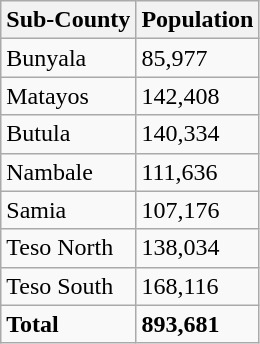<table class="wikitable">
<tr>
<th>Sub-County</th>
<th>Population</th>
</tr>
<tr>
<td>Bunyala</td>
<td>85,977</td>
</tr>
<tr>
<td>Matayos</td>
<td>142,408</td>
</tr>
<tr>
<td>Butula</td>
<td>140,334</td>
</tr>
<tr>
<td>Nambale</td>
<td>111,636</td>
</tr>
<tr>
<td>Samia</td>
<td>107,176</td>
</tr>
<tr>
<td>Teso North</td>
<td>138,034</td>
</tr>
<tr>
<td>Teso South</td>
<td>168,116</td>
</tr>
<tr>
<td><strong>Total</strong></td>
<td><strong>893,681</strong></td>
</tr>
</table>
